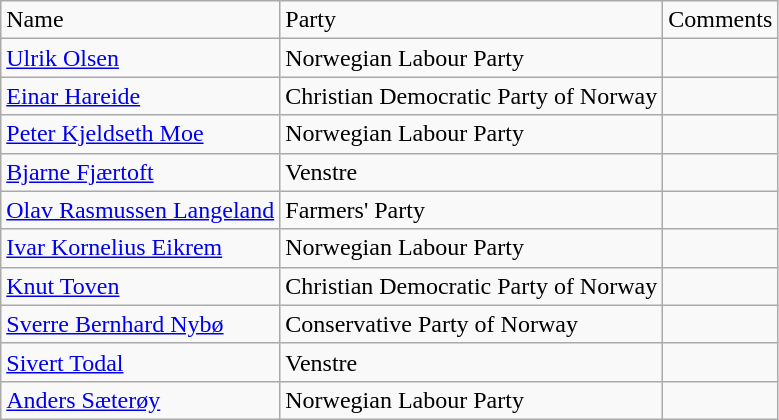<table class="wikitable">
<tr>
<td>Name</td>
<td>Party</td>
<td>Comments</td>
</tr>
<tr>
<td><a href='#'>Ulrik Olsen</a></td>
<td>Norwegian Labour Party</td>
<td></td>
</tr>
<tr>
<td><a href='#'>Einar Hareide</a></td>
<td>Christian Democratic Party of Norway</td>
<td></td>
</tr>
<tr>
<td><a href='#'>Peter Kjeldseth Moe</a></td>
<td>Norwegian Labour Party</td>
<td></td>
</tr>
<tr>
<td><a href='#'>Bjarne Fjærtoft</a></td>
<td>Venstre</td>
<td></td>
</tr>
<tr>
<td><a href='#'>Olav Rasmussen Langeland</a></td>
<td>Farmers' Party</td>
<td></td>
</tr>
<tr>
<td><a href='#'>Ivar Kornelius Eikrem</a></td>
<td>Norwegian Labour Party</td>
<td></td>
</tr>
<tr>
<td><a href='#'>Knut Toven</a></td>
<td>Christian Democratic Party of Norway</td>
<td></td>
</tr>
<tr>
<td><a href='#'>Sverre Bernhard Nybø</a></td>
<td>Conservative Party of Norway</td>
<td></td>
</tr>
<tr>
<td><a href='#'>Sivert Todal</a></td>
<td>Venstre</td>
<td></td>
</tr>
<tr>
<td><a href='#'>Anders Sæterøy</a></td>
<td>Norwegian Labour Party</td>
<td></td>
</tr>
</table>
